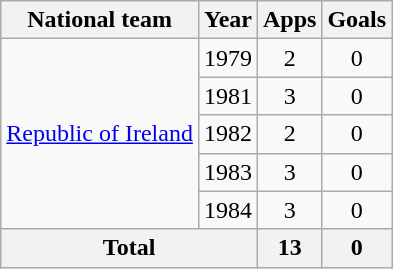<table class=wikitable style="text-align: center">
<tr>
<th>National team</th>
<th>Year</th>
<th>Apps</th>
<th>Goals</th>
</tr>
<tr>
<td rowspan=5><a href='#'>Republic of Ireland</a></td>
<td>1979</td>
<td>2</td>
<td>0</td>
</tr>
<tr>
<td>1981</td>
<td>3</td>
<td>0</td>
</tr>
<tr>
<td>1982</td>
<td>2</td>
<td>0</td>
</tr>
<tr>
<td>1983</td>
<td>3</td>
<td>0</td>
</tr>
<tr>
<td>1984</td>
<td>3</td>
<td>0</td>
</tr>
<tr>
<th colspan=2>Total</th>
<th>13</th>
<th>0</th>
</tr>
</table>
